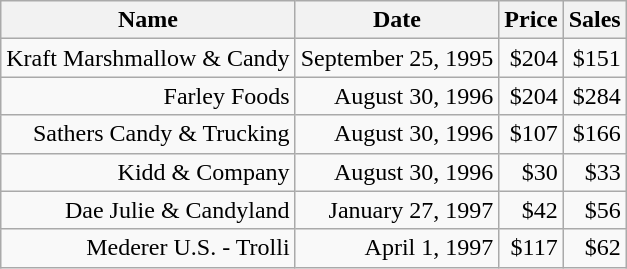<table class="wikitable" style="float:left;">
<tr>
<th>Name</th>
<th>Date</th>
<th>Price</th>
<th>Sales</th>
</tr>
<tr align=right>
<td>Kraft Marshmallow & Candy</td>
<td>September 25, 1995</td>
<td>$204</td>
<td>$151</td>
</tr>
<tr align=right>
<td>Farley Foods</td>
<td>August 30, 1996</td>
<td>$204</td>
<td>$284</td>
</tr>
<tr align=right>
<td>Sathers Candy & Trucking</td>
<td>August 30, 1996</td>
<td>$107</td>
<td>$166</td>
</tr>
<tr align=right>
<td>Kidd & Company</td>
<td>August 30, 1996</td>
<td>$30</td>
<td>$33</td>
</tr>
<tr align=right>
<td>Dae Julie & Candyland</td>
<td>January 27, 1997</td>
<td>$42</td>
<td>$56</td>
</tr>
<tr align=right>
<td>Mederer U.S. - Trolli</td>
<td>April 1, 1997</td>
<td>$117</td>
<td>$62</td>
</tr>
</table>
